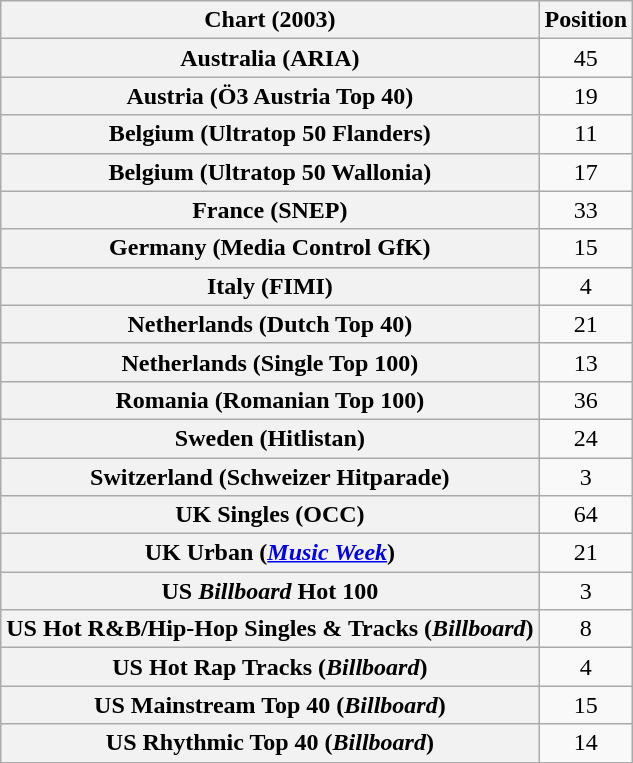<table class="wikitable sortable plainrowheaders" style="text-align:center">
<tr>
<th>Chart (2003)</th>
<th>Position</th>
</tr>
<tr>
<th scope="row">Australia (ARIA)</th>
<td>45</td>
</tr>
<tr>
<th scope="row">Austria (Ö3 Austria Top 40)</th>
<td>19</td>
</tr>
<tr>
<th scope="row">Belgium (Ultratop 50 Flanders)</th>
<td>11</td>
</tr>
<tr>
<th scope="row">Belgium (Ultratop 50 Wallonia)</th>
<td>17</td>
</tr>
<tr>
<th scope="row">France (SNEP)</th>
<td>33</td>
</tr>
<tr>
<th scope="row">Germany (Media Control GfK)</th>
<td>15</td>
</tr>
<tr>
<th scope="row">Italy (FIMI)</th>
<td>4</td>
</tr>
<tr>
<th scope="row">Netherlands (Dutch Top 40)</th>
<td>21</td>
</tr>
<tr>
<th scope="row">Netherlands (Single Top 100)</th>
<td>13</td>
</tr>
<tr>
<th scope="row">Romania (Romanian Top 100)</th>
<td>36</td>
</tr>
<tr>
<th scope="row">Sweden (Hitlistan)</th>
<td>24</td>
</tr>
<tr>
<th scope="row">Switzerland (Schweizer Hitparade)</th>
<td>3</td>
</tr>
<tr>
<th scope="row">UK Singles (OCC)</th>
<td>64</td>
</tr>
<tr>
<th scope="row">UK Urban (<em><a href='#'>Music Week</a></em>)</th>
<td>21</td>
</tr>
<tr>
<th scope="row">US <em>Billboard</em> Hot 100</th>
<td>3</td>
</tr>
<tr>
<th scope="row">US Hot R&B/Hip-Hop Singles & Tracks (<em>Billboard</em>)</th>
<td>8</td>
</tr>
<tr>
<th scope="row">US Hot Rap Tracks (<em>Billboard</em>)</th>
<td>4</td>
</tr>
<tr>
<th scope="row">US Mainstream Top 40 (<em>Billboard</em>)</th>
<td>15</td>
</tr>
<tr>
<th scope="row">US Rhythmic Top 40 (<em>Billboard</em>)</th>
<td>14</td>
</tr>
</table>
